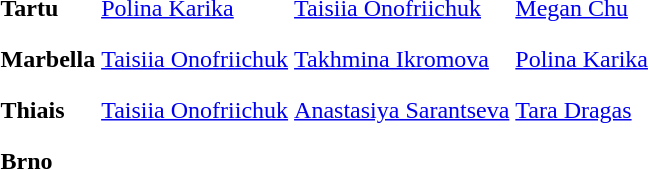<table>
<tr>
<th scope=row style="text-align:left">Tartu</th>
<td style="height:30px;"> <a href='#'>Polina Karika</a></td>
<td style="height:30px;"> <a href='#'>Taisiia Onofriichuk</a></td>
<td style="height:30px;"> <a href='#'>Megan Chu</a></td>
</tr>
<tr>
<th scope=row style="text-align:left">Marbella</th>
<td style="height:30px;"> <a href='#'>Taisiia Onofriichuk</a></td>
<td style="height:30px;"> <a href='#'>Takhmina Ikromova</a></td>
<td style="height:30px;"> <a href='#'>Polina Karika</a></td>
</tr>
<tr>
<th scope=row style="text-align:left">Thiais</th>
<td style="height:30px;"> <a href='#'>Taisiia Onofriichuk</a></td>
<td style="height:30px;"> <a href='#'>Anastasiya Sarantseva</a></td>
<td style="height:30px;"> <a href='#'>Tara Dragas</a></td>
</tr>
<tr>
<th scope=row style="text-align:left">Brno</th>
<td style="height:30px;"></td>
<td style="height:30px;"></td>
<td style="height:30px;"></td>
</tr>
</table>
